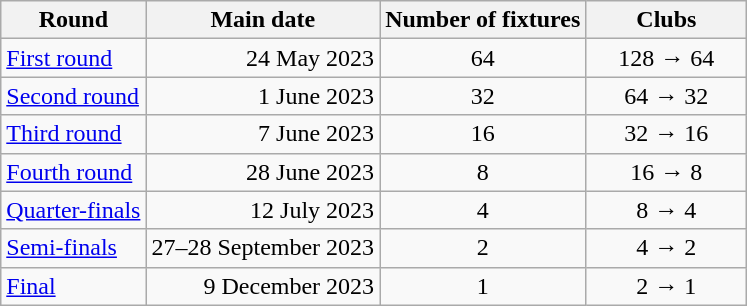<table class="wikitable" style="text-align:center">
<tr>
<th>Round</th>
<th>Main date</th>
<th>Number of fixtures</th>
<th width=100>Clubs</th>
</tr>
<tr>
<td align=left><a href='#'>First round</a></td>
<td align=right>24 May 2023</td>
<td>64</td>
<td>128 → 64</td>
</tr>
<tr>
<td align=left><a href='#'>Second round</a></td>
<td align=right>1 June 2023</td>
<td>32</td>
<td>64 → 32</td>
</tr>
<tr>
<td align=left><a href='#'>Third round</a></td>
<td align=right>7 June 2023</td>
<td>16</td>
<td>32 → 16</td>
</tr>
<tr>
<td align=left><a href='#'>Fourth round</a></td>
<td align=right>28 June 2023</td>
<td>8</td>
<td>16 → 8</td>
</tr>
<tr>
<td align=left><a href='#'>Quarter-finals</a></td>
<td align=right>12 July 2023</td>
<td>4</td>
<td>8 → 4</td>
</tr>
<tr>
<td align=left><a href='#'>Semi-finals</a></td>
<td align=right>27–28 September 2023</td>
<td>2</td>
<td>4 → 2</td>
</tr>
<tr>
<td align=left><a href='#'>Final</a></td>
<td align=right>9 December 2023</td>
<td>1</td>
<td>2 → 1</td>
</tr>
</table>
